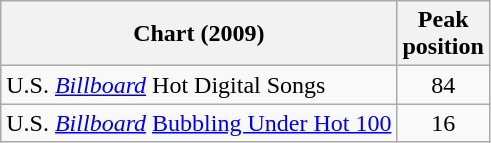<table class="wikitable sortable">
<tr>
<th align="center">Chart (2009)</th>
<th align="center">Peak<br>position</th>
</tr>
<tr>
<td align="left">U.S. <em><a href='#'>Billboard</a></em> Hot Digital Songs</td>
<td align="center">84</td>
</tr>
<tr>
<td align="left">U.S. <em><a href='#'>Billboard</a></em> <a href='#'>Bubbling Under Hot 100</a></td>
<td align="center">16</td>
</tr>
</table>
